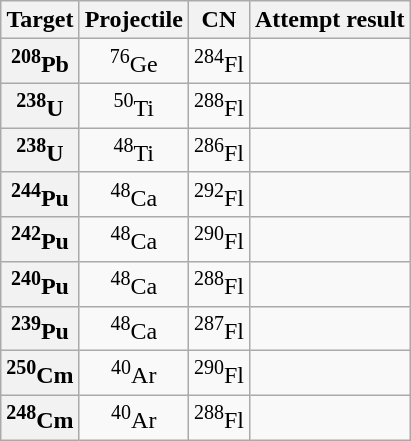<table class="wikitable" style="text-align:center">
<tr>
<th>Target</th>
<th>Projectile</th>
<th>CN</th>
<th>Attempt result</th>
</tr>
<tr>
<th><sup>208</sup>Pb</th>
<td><sup>76</sup>Ge</td>
<td><sup>284</sup>Fl</td>
<td></td>
</tr>
<tr>
<th><sup>238</sup>U</th>
<td><sup>50</sup>Ti</td>
<td><sup>288</sup>Fl</td>
<td></td>
</tr>
<tr>
<th><sup>238</sup>U</th>
<td><sup>48</sup>Ti</td>
<td><sup>286</sup>Fl</td>
<td></td>
</tr>
<tr>
<th><sup>244</sup>Pu</th>
<td><sup>48</sup>Ca</td>
<td><sup>292</sup>Fl</td>
<td></td>
</tr>
<tr>
<th><sup>242</sup>Pu</th>
<td><sup>48</sup>Ca</td>
<td><sup>290</sup>Fl</td>
<td></td>
</tr>
<tr>
<th><sup>240</sup>Pu</th>
<td><sup>48</sup>Ca</td>
<td><sup>288</sup>Fl</td>
<td></td>
</tr>
<tr>
<th><sup>239</sup>Pu</th>
<td><sup>48</sup>Ca</td>
<td><sup>287</sup>Fl</td>
<td></td>
</tr>
<tr>
<th><sup>250</sup>Cm</th>
<td><sup>40</sup>Ar</td>
<td><sup>290</sup>Fl</td>
<td></td>
</tr>
<tr>
<th><sup>248</sup>Cm</th>
<td><sup>40</sup>Ar</td>
<td><sup>288</sup>Fl</td>
<td></td>
</tr>
</table>
